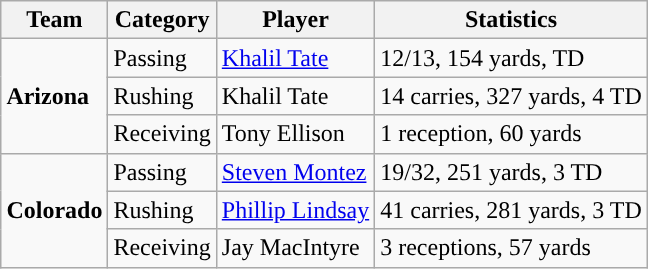<table class="wikitable" style="float: right;">
<tr>
<th>Team</th>
<th>Category</th>
<th>Player</th>
<th>Statistics</th>
</tr>
<tr>
<td rowspan=3><strong>Arizona</strong></td>
<td>Passing</td>
<td><a href='#'>Khalil Tate</a></td>
<td>12/13, 154 yards, TD</td>
</tr>
<tr>
<td>Rushing</td>
<td>Khalil Tate</td>
<td>14 carries, 327 yards, 4 TD</td>
</tr>
<tr>
<td>Receiving</td>
<td>Tony Ellison</td>
<td>1 reception, 60 yards</td>
</tr>
<tr>
<td rowspan=3><strong>Colorado</strong></td>
<td>Passing</td>
<td><a href='#'>Steven Montez</a></td>
<td>19/32, 251 yards, 3 TD</td>
</tr>
<tr>
<td>Rushing</td>
<td><a href='#'>Phillip Lindsay</a></td>
<td>41 carries, 281 yards, 3 TD</td>
</tr>
<tr>
<td>Receiving</td>
<td>Jay MacIntyre</td>
<td>3 receptions, 57 yards</td>
</tr>
</table>
